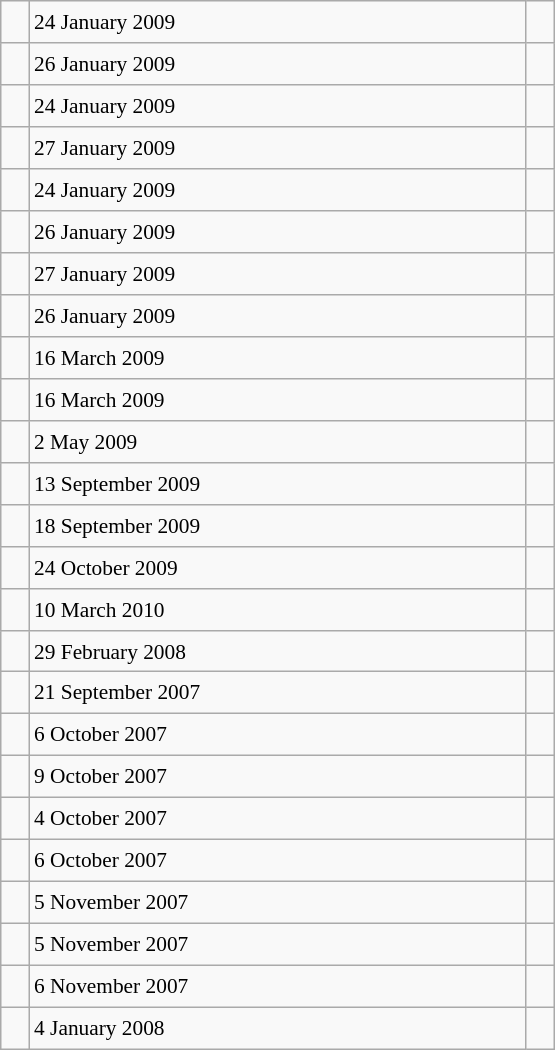<table class="wikitable" style="font-size: 89%; float: left; width: 26em; margin-right: 1em; height: 700px">
<tr>
<td></td>
<td>24 January 2009</td>
<td></td>
</tr>
<tr>
<td></td>
<td>26 January 2009</td>
<td></td>
</tr>
<tr>
<td></td>
<td>24 January 2009</td>
<td></td>
</tr>
<tr>
<td></td>
<td>27 January 2009</td>
<td></td>
</tr>
<tr>
<td></td>
<td>24 January 2009</td>
<td></td>
</tr>
<tr>
<td></td>
<td>26 January 2009</td>
<td></td>
</tr>
<tr>
<td></td>
<td>27 January 2009</td>
<td></td>
</tr>
<tr>
<td></td>
<td>26 January 2009</td>
<td></td>
</tr>
<tr>
<td></td>
<td>16 March 2009</td>
<td></td>
</tr>
<tr>
<td></td>
<td>16 March 2009</td>
<td></td>
</tr>
<tr>
<td></td>
<td>2 May 2009</td>
<td></td>
</tr>
<tr>
<td></td>
<td>13 September 2009</td>
<td></td>
</tr>
<tr>
<td></td>
<td>18 September 2009</td>
<td></td>
</tr>
<tr>
<td></td>
<td>24 October 2009</td>
<td></td>
</tr>
<tr>
<td></td>
<td>10 March 2010</td>
<td></td>
</tr>
<tr>
<td></td>
<td>29 February 2008</td>
<td></td>
</tr>
<tr>
<td></td>
<td>21 September 2007</td>
<td></td>
</tr>
<tr>
<td></td>
<td>6 October 2007</td>
<td></td>
</tr>
<tr>
<td></td>
<td>9 October 2007</td>
<td></td>
</tr>
<tr>
<td></td>
<td>4 October 2007</td>
<td></td>
</tr>
<tr>
<td></td>
<td>6 October 2007</td>
<td></td>
</tr>
<tr>
<td></td>
<td>5 November 2007</td>
<td></td>
</tr>
<tr>
<td></td>
<td>5 November 2007</td>
<td></td>
</tr>
<tr>
<td></td>
<td>6 November 2007</td>
<td></td>
</tr>
<tr>
<td></td>
<td>4 January 2008</td>
<td></td>
</tr>
</table>
